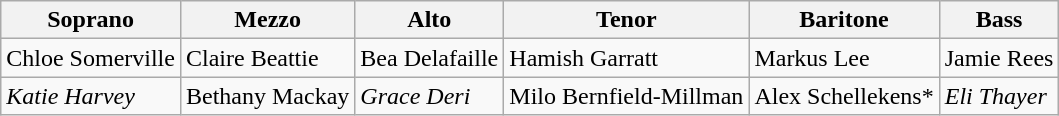<table class="wikitable">
<tr>
<th>Soprano</th>
<th>Mezzo</th>
<th>Alto</th>
<th>Tenor</th>
<th>Baritone</th>
<th>Bass</th>
</tr>
<tr>
<td>Chloe Somerville</td>
<td>Claire Beattie</td>
<td>Bea Delafaille</td>
<td>Hamish Garratt</td>
<td>Markus Lee</td>
<td>Jamie Rees</td>
</tr>
<tr>
<td><em>Katie Harvey</em></td>
<td>Bethany Mackay</td>
<td><em>Grace Deri</em></td>
<td>Milo Bernfield-Millman</td>
<td>Alex Schellekens*</td>
<td><em>Eli Thayer</em></td>
</tr>
</table>
